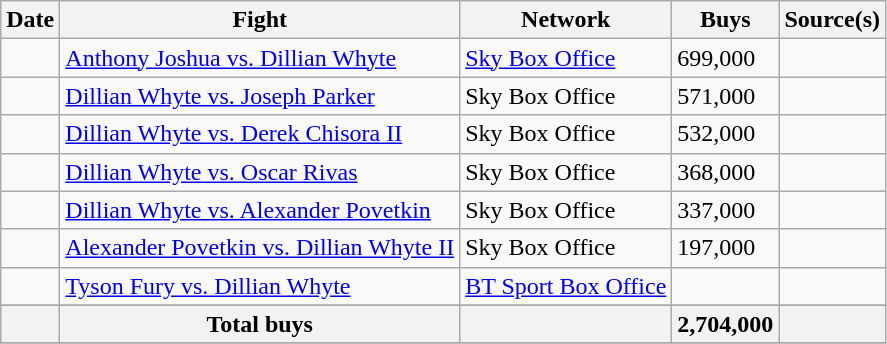<table class="wikitable sortable">
<tr>
<th>Date</th>
<th>Fight</th>
<th>Network</th>
<th>Buys</th>
<th class="unsortable">Source(s)</th>
</tr>
<tr>
<td></td>
<td><a href='#'>Anthony Joshua vs. Dillian Whyte</a></td>
<td><a href='#'>Sky Box Office</a></td>
<td>699,000</td>
<td></td>
</tr>
<tr>
<td></td>
<td><a href='#'>Dillian Whyte vs. Joseph Parker</a></td>
<td>Sky Box Office</td>
<td>571,000</td>
<td></td>
</tr>
<tr>
<td></td>
<td><a href='#'>Dillian Whyte vs. Derek Chisora II</a></td>
<td>Sky Box Office</td>
<td>532,000</td>
<td></td>
</tr>
<tr>
<td></td>
<td><a href='#'>Dillian Whyte vs. Oscar Rivas</a></td>
<td>Sky Box Office</td>
<td>368,000</td>
<td></td>
</tr>
<tr>
<td></td>
<td><a href='#'>Dillian Whyte vs. Alexander Povetkin</a></td>
<td>Sky Box Office</td>
<td>337,000</td>
<td></td>
</tr>
<tr>
<td></td>
<td><a href='#'>Alexander Povetkin vs. Dillian Whyte II</a></td>
<td>Sky Box Office</td>
<td>197,000</td>
<td></td>
</tr>
<tr>
<td></td>
<td><a href='#'>Tyson Fury vs. Dillian Whyte</a></td>
<td><a href='#'>BT Sport Box Office</a></td>
<td></td>
<td></td>
</tr>
<tr>
</tr>
<tr>
<th></th>
<th>Total buys</th>
<th></th>
<th>2,704,000</th>
<th></th>
</tr>
<tr>
</tr>
</table>
